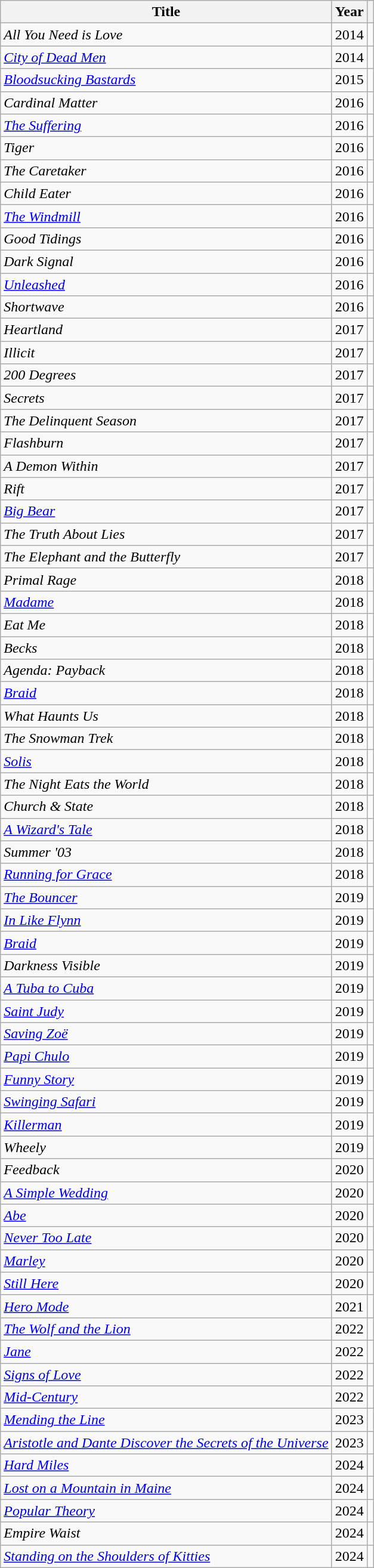<table class="wikitable sortable">
<tr>
<th>Title</th>
<th>Year</th>
<th class=unsortable></th>
</tr>
<tr>
<td><em>All You Need is Love</em></td>
<td>2014</td>
<td></td>
</tr>
<tr>
<td><em><a href='#'>City of Dead Men</a></em></td>
<td>2014</td>
<td></td>
</tr>
<tr>
<td><em><a href='#'>Bloodsucking Bastards</a></em></td>
<td>2015</td>
<td></td>
</tr>
<tr>
<td><em>Cardinal Matter</em></td>
<td>2016</td>
<td></td>
</tr>
<tr>
<td><em><a href='#'>The Suffering</a></em></td>
<td>2016</td>
<td></td>
</tr>
<tr>
<td><em>Tiger</em></td>
<td>2016</td>
<td></td>
</tr>
<tr>
<td><em>The Caretaker</em></td>
<td>2016</td>
<td></td>
</tr>
<tr>
<td><em>Child Eater</em></td>
<td>2016</td>
<td></td>
</tr>
<tr>
<td><em><a href='#'>The Windmill</a></em></td>
<td>2016</td>
<td></td>
</tr>
<tr>
<td><em>Good Tidings</em></td>
<td>2016</td>
<td></td>
</tr>
<tr>
<td><em>Dark Signal</em></td>
<td>2016</td>
<td></td>
</tr>
<tr>
<td><em><a href='#'>Unleashed</a></em></td>
<td>2016</td>
<td></td>
</tr>
<tr>
<td><em>Shortwave</em></td>
<td>2016</td>
<td></td>
</tr>
<tr>
<td><em>Heartland</em></td>
<td>2017</td>
<td></td>
</tr>
<tr>
<td><em>Illicit</em></td>
<td>2017</td>
<td></td>
</tr>
<tr>
<td><em>200 Degrees</em></td>
<td>2017</td>
<td></td>
</tr>
<tr>
<td><em>Secrets</em></td>
<td>2017</td>
<td></td>
</tr>
<tr>
<td><em>The Delinquent Season</em></td>
<td>2017</td>
<td></td>
</tr>
<tr>
<td><em>Flashburn</em></td>
<td>2017</td>
<td></td>
</tr>
<tr>
<td><em>A Demon Within</em></td>
<td>2017</td>
<td></td>
</tr>
<tr>
<td><em>Rift</em></td>
<td>2017</td>
<td></td>
</tr>
<tr>
<td><em><a href='#'>Big Bear</a></em></td>
<td>2017</td>
<td></td>
</tr>
<tr>
<td><em>The Truth About Lies</em></td>
<td>2017</td>
<td></td>
</tr>
<tr>
<td><em>The Elephant and the Butterfly</em></td>
<td>2017</td>
<td></td>
</tr>
<tr>
<td><em>Primal Rage</em></td>
<td>2018</td>
<td></td>
</tr>
<tr>
<td><em><a href='#'>Madame</a></em></td>
<td>2018</td>
<td></td>
</tr>
<tr>
<td><em>Eat Me</em></td>
<td>2018</td>
<td></td>
</tr>
<tr>
<td><em>Becks</em></td>
<td>2018</td>
<td></td>
</tr>
<tr>
<td><em>Agenda: Payback</em></td>
<td>2018</td>
<td></td>
</tr>
<tr>
<td><em><a href='#'>Braid</a></em></td>
<td>2018</td>
<td></td>
</tr>
<tr>
<td><em>What Haunts Us</em></td>
<td>2018</td>
<td></td>
</tr>
<tr>
<td><em>The Snowman Trek</em></td>
<td>2018</td>
<td></td>
</tr>
<tr>
<td><em><a href='#'>Solis</a></em></td>
<td>2018</td>
<td></td>
</tr>
<tr>
<td><em>The Night Eats the World</em></td>
<td>2018</td>
<td></td>
</tr>
<tr>
<td><em>Church & State</em></td>
<td>2018</td>
<td></td>
</tr>
<tr>
<td><em><a href='#'>A Wizard's Tale</a></em></td>
<td>2018</td>
<td></td>
</tr>
<tr>
<td><em>Summer '03</em></td>
<td>2018</td>
<td></td>
</tr>
<tr>
<td><em><a href='#'>Running for Grace</a></em></td>
<td>2018</td>
<td></td>
</tr>
<tr>
<td><em><a href='#'>The Bouncer</a></em></td>
<td>2019</td>
<td></td>
</tr>
<tr>
<td><em><a href='#'>In Like Flynn</a></em></td>
<td>2019</td>
<td></td>
</tr>
<tr>
<td><em><a href='#'>Braid</a></em></td>
<td>2019</td>
<td></td>
</tr>
<tr>
<td><em>Darkness Visible</em></td>
<td>2019</td>
<td></td>
</tr>
<tr>
<td><em><a href='#'>A Tuba to Cuba</a></em></td>
<td>2019</td>
<td></td>
</tr>
<tr>
<td><em><a href='#'>Saint Judy</a></em></td>
<td>2019</td>
<td></td>
</tr>
<tr>
<td><em><a href='#'>Saving Zoë</a></em></td>
<td>2019</td>
<td></td>
</tr>
<tr>
<td><em><a href='#'>Papi Chulo</a></em></td>
<td>2019</td>
<td></td>
</tr>
<tr>
<td><em><a href='#'>Funny Story</a></em></td>
<td>2019</td>
<td></td>
</tr>
<tr>
<td><em><a href='#'>Swinging Safari</a></em></td>
<td>2019</td>
<td></td>
</tr>
<tr>
<td><em><a href='#'>Killerman</a></em></td>
<td>2019</td>
<td></td>
</tr>
<tr>
<td><em>Wheely</em></td>
<td>2019</td>
<td></td>
</tr>
<tr>
<td><em>Feedback</em></td>
<td>2020</td>
<td></td>
</tr>
<tr>
<td><em><a href='#'>A Simple Wedding</a></em></td>
<td>2020</td>
<td></td>
</tr>
<tr>
<td><em><a href='#'>Abe</a></em></td>
<td>2020</td>
<td></td>
</tr>
<tr>
<td><em><a href='#'>Never Too Late</a></em></td>
<td>2020</td>
<td></td>
</tr>
<tr>
<td><em><a href='#'>Marley</a></em></td>
<td>2020</td>
<td></td>
</tr>
<tr>
<td><em><a href='#'>Still Here</a></em></td>
<td>2020</td>
<td></td>
</tr>
<tr>
<td><em><a href='#'>Hero Mode</a></em></td>
<td>2021</td>
<td></td>
</tr>
<tr>
<td><em><a href='#'>The Wolf and the Lion</a></em></td>
<td>2022</td>
<td></td>
</tr>
<tr>
<td><em><a href='#'>Jane</a></em></td>
<td>2022</td>
<td></td>
</tr>
<tr>
<td><em><a href='#'>Signs of Love</a></em></td>
<td>2022</td>
<td></td>
</tr>
<tr>
<td><em><a href='#'>Mid-Century</a></em></td>
<td>2022</td>
<td></td>
</tr>
<tr>
<td><em><a href='#'>Mending the Line</a></em></td>
<td>2023</td>
<td></td>
</tr>
<tr>
<td><a href='#'><em>Aristotle and Dante Discover the Secrets of the Universe</em></a></td>
<td>2023</td>
<td></td>
</tr>
<tr>
<td><em><a href='#'>Hard Miles</a></em></td>
<td>2024</td>
<td></td>
</tr>
<tr>
<td><em><a href='#'>Lost on a Mountain in Maine</a></em></td>
<td>2024</td>
<td></td>
</tr>
<tr>
<td><em><a href='#'>Popular Theory</a></em></td>
<td>2024</td>
<td></td>
</tr>
<tr>
<td><em>Empire Waist</em></td>
<td>2024</td>
<td></td>
</tr>
<tr>
<td><em><a href='#'>Standing on the Shoulders of Kitties</a></em></td>
<td>2024</td>
<td></td>
</tr>
</table>
